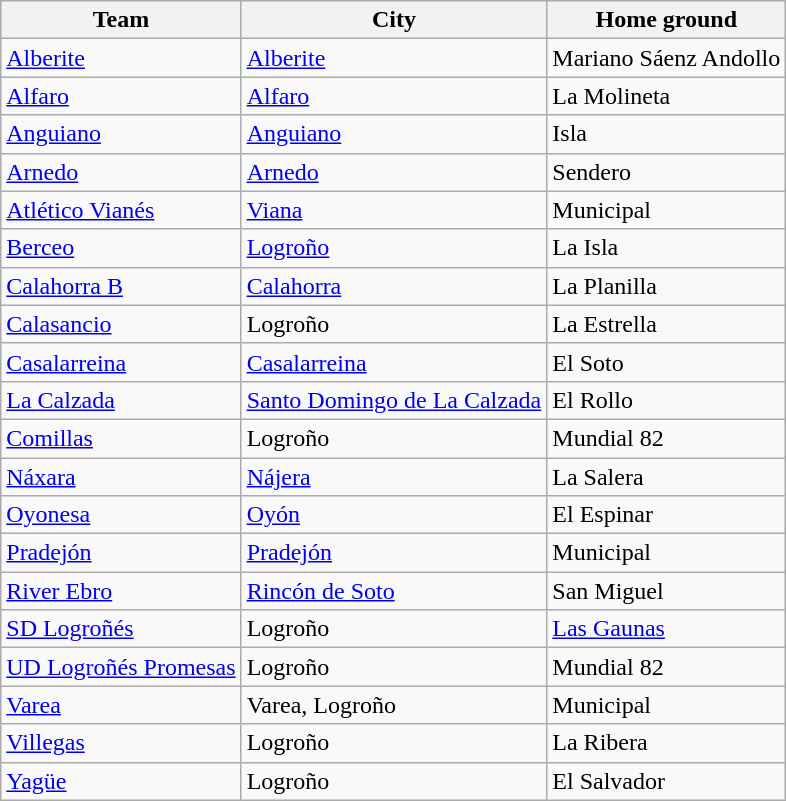<table class="wikitable sortable">
<tr>
<th>Team</th>
<th>City</th>
<th>Home ground</th>
</tr>
<tr>
<td><a href='#'>Alberite</a></td>
<td><a href='#'>Alberite</a></td>
<td>Mariano Sáenz Andollo</td>
</tr>
<tr>
<td><a href='#'>Alfaro</a></td>
<td><a href='#'>Alfaro</a></td>
<td>La Molineta</td>
</tr>
<tr>
<td><a href='#'>Anguiano</a></td>
<td><a href='#'>Anguiano</a></td>
<td>Isla</td>
</tr>
<tr>
<td><a href='#'>Arnedo</a></td>
<td><a href='#'>Arnedo</a></td>
<td>Sendero</td>
</tr>
<tr>
<td><a href='#'>Atlético Vianés</a></td>
<td><a href='#'>Viana</a></td>
<td>Municipal</td>
</tr>
<tr>
<td><a href='#'>Berceo</a></td>
<td><a href='#'>Logroño</a></td>
<td>La Isla</td>
</tr>
<tr>
<td><a href='#'>Calahorra B</a></td>
<td><a href='#'>Calahorra</a></td>
<td>La Planilla</td>
</tr>
<tr>
<td><a href='#'>Calasancio</a></td>
<td>Logroño</td>
<td>La Estrella</td>
</tr>
<tr>
<td><a href='#'>Casalarreina</a></td>
<td><a href='#'>Casalarreina</a></td>
<td>El Soto</td>
</tr>
<tr>
<td><a href='#'>La Calzada</a></td>
<td><a href='#'>Santo Domingo de La Calzada</a></td>
<td>El Rollo</td>
</tr>
<tr>
<td><a href='#'>Comillas</a></td>
<td>Logroño</td>
<td>Mundial 82</td>
</tr>
<tr>
<td><a href='#'>Náxara</a></td>
<td><a href='#'>Nájera</a></td>
<td>La Salera</td>
</tr>
<tr>
<td><a href='#'>Oyonesa</a></td>
<td><a href='#'>Oyón</a></td>
<td>El Espinar</td>
</tr>
<tr>
<td><a href='#'>Pradejón</a></td>
<td><a href='#'>Pradejón</a></td>
<td>Municipal</td>
</tr>
<tr>
<td><a href='#'>River Ebro</a></td>
<td><a href='#'>Rincón de Soto</a></td>
<td>San Miguel</td>
</tr>
<tr>
<td><a href='#'>SD Logroñés</a></td>
<td>Logroño</td>
<td><a href='#'>Las Gaunas</a></td>
</tr>
<tr>
<td><a href='#'>UD Logroñés Promesas</a></td>
<td>Logroño</td>
<td>Mundial 82</td>
</tr>
<tr>
<td><a href='#'>Varea</a></td>
<td>Varea, Logroño</td>
<td>Municipal</td>
</tr>
<tr>
<td><a href='#'>Villegas</a></td>
<td>Logroño</td>
<td>La Ribera</td>
</tr>
<tr>
<td><a href='#'>Yagüe</a></td>
<td>Logroño</td>
<td>El Salvador</td>
</tr>
</table>
